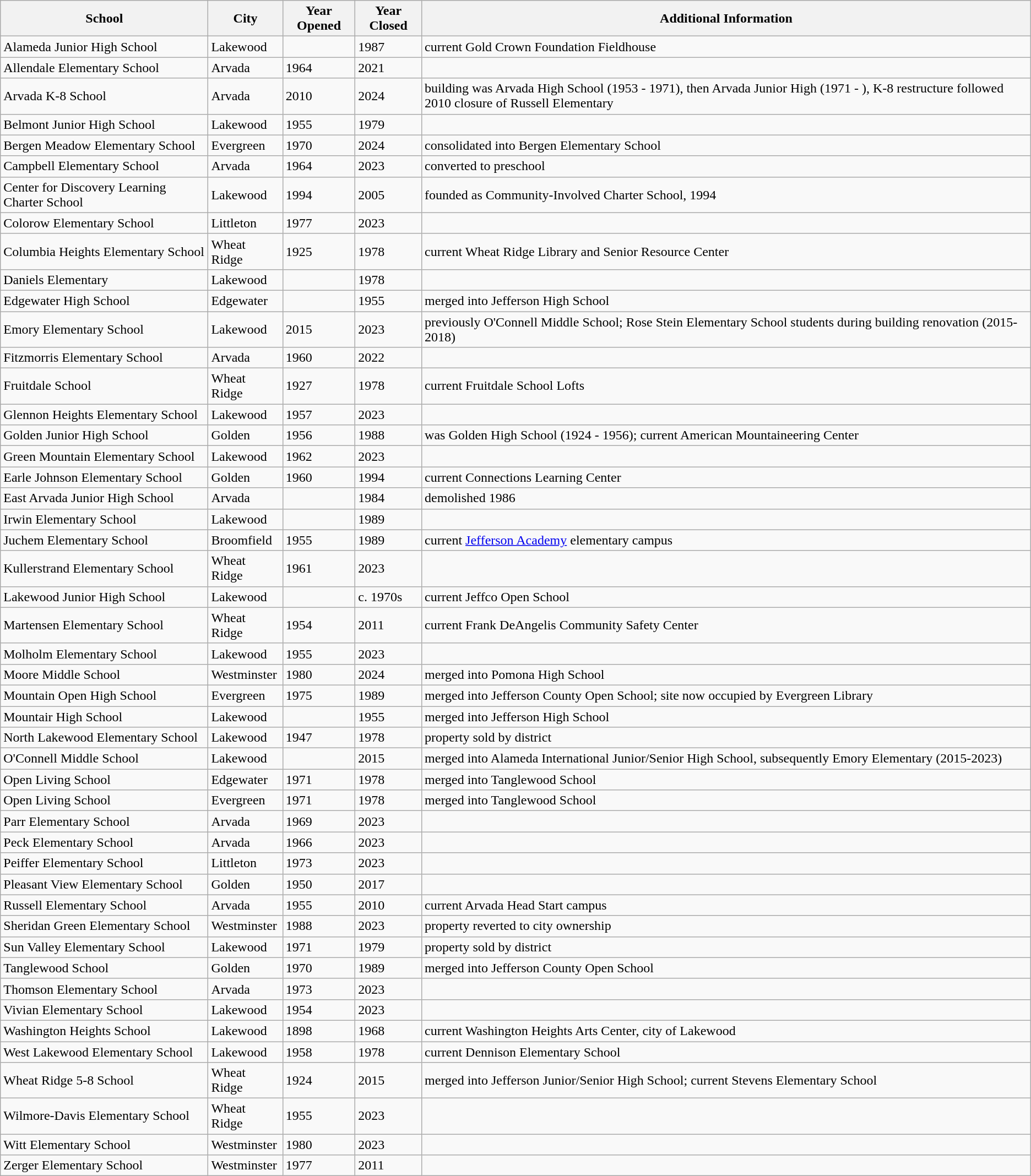<table class="wikitable sortable">
<tr>
<th>School</th>
<th>City</th>
<th>Year Opened</th>
<th>Year Closed</th>
<th>Additional Information</th>
</tr>
<tr>
<td>Alameda Junior High School</td>
<td>Lakewood</td>
<td></td>
<td>1987</td>
<td>current Gold Crown Foundation Fieldhouse</td>
</tr>
<tr>
<td>Allendale Elementary School</td>
<td>Arvada</td>
<td>1964</td>
<td>2021</td>
<td></td>
</tr>
<tr>
<td>Arvada K-8 School</td>
<td>Arvada</td>
<td>2010</td>
<td>2024</td>
<td>building was Arvada High School (1953 - 1971), then Arvada Junior High (1971 - ), K-8 restructure followed 2010 closure of Russell Elementary</td>
</tr>
<tr>
<td>Belmont Junior High School</td>
<td>Lakewood</td>
<td>1955</td>
<td>1979</td>
<td></td>
</tr>
<tr>
<td>Bergen Meadow Elementary School</td>
<td>Evergreen</td>
<td>1970</td>
<td>2024</td>
<td>consolidated into Bergen Elementary School</td>
</tr>
<tr>
<td>Campbell Elementary School</td>
<td>Arvada</td>
<td>1964</td>
<td>2023</td>
<td>converted to preschool</td>
</tr>
<tr>
<td>Center for Discovery Learning Charter School</td>
<td>Lakewood</td>
<td>1994</td>
<td>2005</td>
<td>founded as Community-Involved Charter School, 1994</td>
</tr>
<tr>
<td>Colorow Elementary School</td>
<td>Littleton</td>
<td>1977</td>
<td>2023</td>
<td></td>
</tr>
<tr>
<td>Columbia Heights Elementary School</td>
<td>Wheat Ridge</td>
<td>1925</td>
<td>1978</td>
<td>current Wheat Ridge Library and Senior Resource Center</td>
</tr>
<tr>
<td>Daniels Elementary</td>
<td>Lakewood</td>
<td></td>
<td>1978</td>
<td></td>
</tr>
<tr>
<td>Edgewater High School</td>
<td>Edgewater</td>
<td></td>
<td>1955</td>
<td>merged into Jefferson High School</td>
</tr>
<tr>
<td>Emory Elementary School</td>
<td>Lakewood</td>
<td>2015</td>
<td>2023</td>
<td>previously O'Connell Middle School; Rose Stein Elementary School students during building renovation (2015-2018)</td>
</tr>
<tr>
<td>Fitzmorris Elementary School</td>
<td>Arvada</td>
<td>1960</td>
<td>2022</td>
<td></td>
</tr>
<tr>
<td>Fruitdale School</td>
<td>Wheat Ridge</td>
<td>1927</td>
<td>1978</td>
<td>current Fruitdale School Lofts</td>
</tr>
<tr>
<td>Glennon Heights Elementary School</td>
<td>Lakewood</td>
<td>1957</td>
<td>2023</td>
<td></td>
</tr>
<tr>
<td>Golden Junior High School</td>
<td>Golden</td>
<td>1956</td>
<td>1988</td>
<td>was Golden High School (1924 - 1956); current American Mountaineering Center</td>
</tr>
<tr>
<td>Green Mountain Elementary School</td>
<td>Lakewood</td>
<td>1962</td>
<td>2023</td>
<td></td>
</tr>
<tr>
<td>Earle Johnson Elementary School</td>
<td>Golden</td>
<td>1960</td>
<td>1994</td>
<td>current Connections Learning Center</td>
</tr>
<tr>
<td>East Arvada Junior High School</td>
<td>Arvada</td>
<td></td>
<td>1984</td>
<td>demolished 1986</td>
</tr>
<tr>
<td>Irwin Elementary School</td>
<td>Lakewood</td>
<td></td>
<td>1989</td>
<td></td>
</tr>
<tr>
<td>Juchem Elementary School</td>
<td>Broomfield</td>
<td>1955</td>
<td>1989</td>
<td>current <a href='#'>Jefferson Academy</a> elementary campus</td>
</tr>
<tr>
<td>Kullerstrand Elementary School</td>
<td>Wheat Ridge</td>
<td>1961</td>
<td>2023</td>
<td></td>
</tr>
<tr>
<td>Lakewood Junior High School</td>
<td>Lakewood</td>
<td></td>
<td>c. 1970s</td>
<td>current Jeffco Open School</td>
</tr>
<tr>
<td>Martensen Elementary School</td>
<td>Wheat Ridge</td>
<td>1954</td>
<td>2011</td>
<td>current Frank DeAngelis Community Safety Center</td>
</tr>
<tr>
<td>Molholm Elementary School</td>
<td>Lakewood</td>
<td>1955</td>
<td>2023</td>
<td></td>
</tr>
<tr>
<td>Moore Middle School</td>
<td>Westminster</td>
<td>1980</td>
<td>2024</td>
<td>merged into Pomona High School</td>
</tr>
<tr>
<td>Mountain Open High School</td>
<td>Evergreen</td>
<td>1975</td>
<td>1989</td>
<td>merged into Jefferson County Open School; site now occupied by Evergreen Library</td>
</tr>
<tr>
<td>Mountair High School</td>
<td>Lakewood</td>
<td></td>
<td>1955</td>
<td>merged into Jefferson High School</td>
</tr>
<tr>
<td>North Lakewood Elementary School</td>
<td>Lakewood</td>
<td>1947</td>
<td>1978</td>
<td>property sold by district</td>
</tr>
<tr>
<td>O'Connell Middle School</td>
<td>Lakewood</td>
<td></td>
<td>2015</td>
<td>merged into Alameda International Junior/Senior High School, subsequently Emory Elementary (2015-2023)</td>
</tr>
<tr>
<td>Open Living School</td>
<td>Edgewater</td>
<td>1971</td>
<td>1978</td>
<td>merged into Tanglewood School</td>
</tr>
<tr>
<td>Open Living School</td>
<td>Evergreen</td>
<td>1971</td>
<td>1978</td>
<td>merged into Tanglewood School</td>
</tr>
<tr>
<td>Parr Elementary School</td>
<td>Arvada</td>
<td>1969</td>
<td>2023</td>
<td></td>
</tr>
<tr>
<td>Peck Elementary School</td>
<td>Arvada</td>
<td>1966</td>
<td>2023</td>
<td></td>
</tr>
<tr>
<td>Peiffer Elementary School</td>
<td>Littleton</td>
<td>1973</td>
<td>2023</td>
<td></td>
</tr>
<tr>
<td>Pleasant View Elementary School</td>
<td>Golden</td>
<td>1950</td>
<td>2017</td>
<td></td>
</tr>
<tr>
<td>Russell Elementary School</td>
<td>Arvada</td>
<td>1955</td>
<td>2010</td>
<td>current Arvada Head Start campus</td>
</tr>
<tr>
<td>Sheridan Green Elementary School</td>
<td>Westminster</td>
<td>1988</td>
<td>2023</td>
<td>property reverted to city ownership</td>
</tr>
<tr>
<td>Sun Valley Elementary School</td>
<td>Lakewood</td>
<td>1971</td>
<td>1979</td>
<td>property sold by district</td>
</tr>
<tr>
<td>Tanglewood School</td>
<td>Golden</td>
<td>1970</td>
<td>1989</td>
<td>merged into Jefferson County Open School</td>
</tr>
<tr>
<td>Thomson Elementary School</td>
<td>Arvada</td>
<td>1973</td>
<td>2023</td>
<td></td>
</tr>
<tr>
<td>Vivian Elementary School</td>
<td>Lakewood</td>
<td>1954</td>
<td>2023</td>
<td></td>
</tr>
<tr>
<td>Washington Heights School</td>
<td>Lakewood</td>
<td>1898</td>
<td>1968</td>
<td>current Washington Heights Arts Center, city of Lakewood</td>
</tr>
<tr>
<td>West Lakewood Elementary School</td>
<td>Lakewood</td>
<td>1958</td>
<td>1978</td>
<td>current Dennison Elementary School</td>
</tr>
<tr>
<td>Wheat Ridge 5-8 School</td>
<td>Wheat Ridge</td>
<td>1924</td>
<td>2015</td>
<td>merged into Jefferson Junior/Senior High School; current Stevens Elementary School</td>
</tr>
<tr>
<td>Wilmore-Davis Elementary School</td>
<td>Wheat Ridge</td>
<td>1955</td>
<td>2023</td>
<td></td>
</tr>
<tr>
<td>Witt Elementary School</td>
<td>Westminster</td>
<td>1980</td>
<td>2023</td>
<td></td>
</tr>
<tr>
<td>Zerger Elementary School</td>
<td>Westminster</td>
<td>1977</td>
<td>2011</td>
<td></td>
</tr>
</table>
